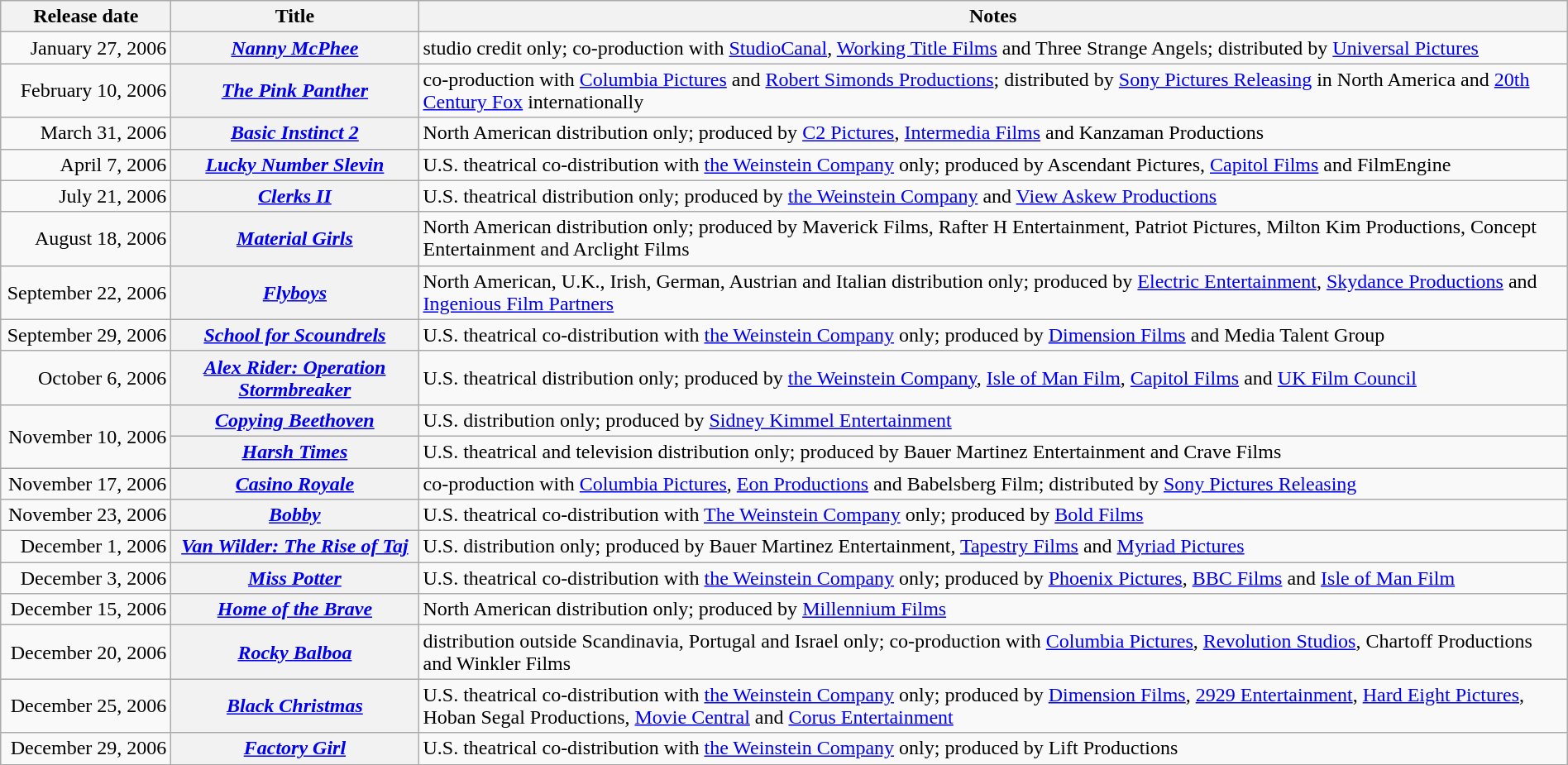<table class="wikitable sortable" style="width:100%;">
<tr>
<th scope="col" style="width:130px;">Release date</th>
<th>Title</th>
<th>Notes</th>
</tr>
<tr>
<td style="text-align:right;">January 27, 2006</td>
<th scope="row"><em><a href='#'>Nanny McPhee</a></em></th>
<td>studio credit only; co-production with <a href='#'>StudioCanal</a>, <a href='#'>Working Title Films</a> and Three Strange Angels; distributed by <a href='#'>Universal Pictures</a></td>
</tr>
<tr>
<td style="text-align:right;">February 10, 2006</td>
<th scope="row"><em><a href='#'>The Pink Panther</a></em></th>
<td>co-production with <a href='#'>Columbia Pictures</a> and <a href='#'>Robert Simonds Productions</a>; distributed by <a href='#'>Sony Pictures Releasing</a> in North America and <a href='#'>20th Century Fox</a> internationally</td>
</tr>
<tr>
<td style="text-align:right;">March 31, 2006</td>
<th scope="row"><em><a href='#'>Basic Instinct 2</a></em></th>
<td>North American distribution only; produced by <a href='#'>C2 Pictures</a>, <a href='#'>Intermedia Films</a> and Kanzaman Productions</td>
</tr>
<tr>
<td style="text-align:right;">April 7, 2006</td>
<th scope="row"><em><a href='#'>Lucky Number Slevin</a></em></th>
<td>U.S. theatrical co-distribution with <a href='#'>the Weinstein Company</a> only; produced by Ascendant Pictures, <a href='#'>Capitol Films</a> and FilmEngine</td>
</tr>
<tr>
<td style="text-align:right;">July 21, 2006</td>
<th scope="row"><em><a href='#'>Clerks II</a></em></th>
<td>U.S. theatrical distribution only; produced by <a href='#'>the Weinstein Company</a> and <a href='#'>View Askew Productions</a></td>
</tr>
<tr>
<td style="text-align:right;">August 18, 2006</td>
<th scope="row"><em><a href='#'>Material Girls</a></em></th>
<td>North American distribution only; produced by Maverick Films, Rafter H Entertainment, Patriot Pictures, Milton Kim Productions, Concept Entertainment and Arclight Films</td>
</tr>
<tr>
<td style="text-align:right;">September 22, 2006</td>
<th scope="row"><em><a href='#'>Flyboys</a></em></th>
<td>North American, U.K., Irish, German, Austrian and Italian distribution only; produced by <a href='#'>Electric Entertainment</a>, <a href='#'>Skydance Productions</a> and <a href='#'>Ingenious Film Partners</a></td>
</tr>
<tr>
<td style="text-align:right;">September 29, 2006</td>
<th scope="row"><em><a href='#'>School for Scoundrels</a></em></th>
<td>U.S. theatrical co-distribution with <a href='#'>the Weinstein Company</a> only; produced by <a href='#'>Dimension Films</a> and Media Talent Group</td>
</tr>
<tr>
<td style="text-align:right;">October 6, 2006</td>
<th scope="row"><em><a href='#'>Alex Rider: Operation Stormbreaker</a></em></th>
<td>U.S. theatrical distribution only; produced by <a href='#'>the Weinstein Company</a>, <a href='#'>Isle of Man Film</a>, <a href='#'>Capitol Films</a> and <a href='#'>UK Film Council</a></td>
</tr>
<tr>
<td style="text-align:right;" rowspan="2">November 10, 2006</td>
<th scope="row"><em><a href='#'>Copying Beethoven</a></em></th>
<td>U.S. distribution only; produced by <a href='#'>Sidney Kimmel Entertainment</a></td>
</tr>
<tr>
<th scope="row"><em><a href='#'>Harsh Times</a></em></th>
<td>U.S. theatrical and television distribution only; produced by Bauer Martinez Entertainment and Crave Films</td>
</tr>
<tr>
<td style="text-align:right;">November 17, 2006</td>
<th scope="row"><em><a href='#'>Casino Royale</a></em></th>
<td>co-production with <a href='#'>Columbia Pictures</a>, <a href='#'>Eon Productions</a> and Babelsberg Film; distributed by <a href='#'>Sony Pictures Releasing</a></td>
</tr>
<tr>
<td style="text-align:right;">November 23, 2006</td>
<th scope="row"><em><a href='#'>Bobby</a></em></th>
<td>U.S. theatrical co-distribution with <a href='#'>The Weinstein Company</a> only; produced by <a href='#'>Bold Films</a></td>
</tr>
<tr>
<td style="text-align:right;">December 1, 2006</td>
<th scope="row"><em><a href='#'>Van Wilder: The Rise of Taj</a></em></th>
<td>U.S. distribution only; produced by Bauer Martinez Entertainment, <a href='#'>Tapestry Films</a> and <a href='#'>Myriad Pictures</a></td>
</tr>
<tr>
<td style="text-align:right;">December 3, 2006</td>
<th scope="row"><em><a href='#'>Miss Potter</a></em></th>
<td>U.S. theatrical co-distribution with <a href='#'>the Weinstein Company</a> only; produced by <a href='#'>Phoenix Pictures</a>,  <a href='#'>BBC Films</a> and <a href='#'>Isle of Man Film</a></td>
</tr>
<tr>
<td style="text-align:right;">December 15, 2006</td>
<th scope="row"><em><a href='#'>Home of the Brave</a></em></th>
<td>North American distribution only; produced by <a href='#'>Millennium Films</a></td>
</tr>
<tr>
<td style="text-align:right;">December 20, 2006</td>
<th scope="row"><em><a href='#'>Rocky Balboa</a></em></th>
<td>distribution outside Scandinavia, Portugal and Israel only; co-production with <a href='#'>Columbia Pictures</a>, <a href='#'>Revolution Studios</a>, Chartoff Productions and Winkler Films</td>
</tr>
<tr>
<td style="text-align:right;">December 25, 2006</td>
<th scope="row"><em><a href='#'>Black Christmas</a></em></th>
<td>U.S. theatrical co-distribution with <a href='#'>the Weinstein Company</a> only; produced by <a href='#'>Dimension Films</a>, <a href='#'>2929 Entertainment</a>, <a href='#'>Hard Eight Pictures</a>, Hoban Segal Productions, <a href='#'>Movie Central</a> and <a href='#'>Corus Entertainment</a></td>
</tr>
<tr>
<td style="text-align:right;">December 29, 2006</td>
<th scope="row"><em><a href='#'>Factory Girl</a></em></th>
<td>U.S. theatrical co-distribution with <a href='#'>the Weinstein Company</a> only; produced by Lift Productions</td>
</tr>
<tr>
</tr>
</table>
